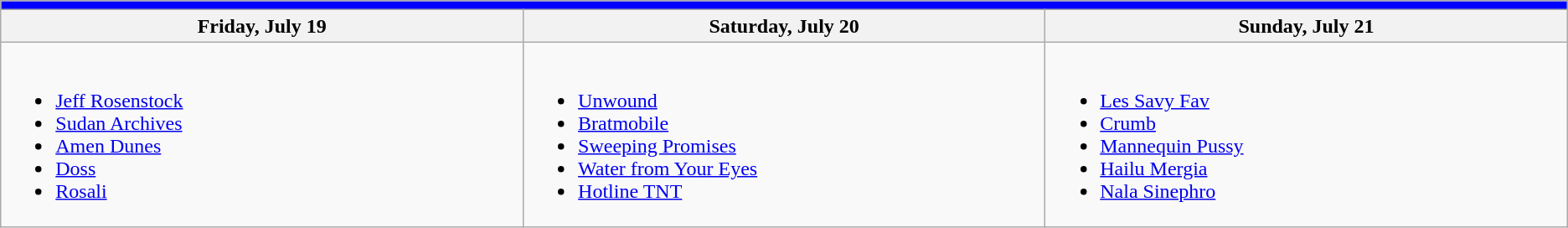<table class="wikitable">
<tr>
<td colspan="3" align="center" bgcolor="#0000FF"><strong></strong></td>
</tr>
<tr>
<th width="500">Friday, July 19</th>
<th width="500">Saturday, July 20</th>
<th width="500">Sunday, July 21</th>
</tr>
<tr valign="top">
<td><br><ul><li><a href='#'>Jeff Rosenstock</a></li><li><a href='#'>Sudan Archives</a></li><li><a href='#'>Amen Dunes</a></li><li><a href='#'>Doss</a></li><li><a href='#'>Rosali</a></li></ul></td>
<td><br><ul><li><a href='#'>Unwound</a></li><li><a href='#'>Bratmobile</a></li><li><a href='#'>Sweeping Promises</a></li><li><a href='#'>Water from Your Eyes</a></li><li><a href='#'>Hotline TNT</a></li></ul></td>
<td><br><ul><li><a href='#'>Les Savy Fav</a></li><li><a href='#'>Crumb</a></li><li><a href='#'>Mannequin Pussy</a></li><li><a href='#'>Hailu Mergia</a></li><li><a href='#'>Nala Sinephro</a></li></ul></td>
</tr>
</table>
